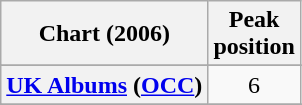<table class="wikitable sortable plainrowheaders">
<tr>
<th scope="col">Chart (2006)</th>
<th scope="col">Peak<br>position</th>
</tr>
<tr>
</tr>
<tr>
</tr>
<tr>
<th scope="row"><a href='#'>UK Albums</a> (<a href='#'>OCC</a>)</th>
<td style="text-align:center;">6</td>
</tr>
<tr>
</tr>
<tr>
</tr>
</table>
